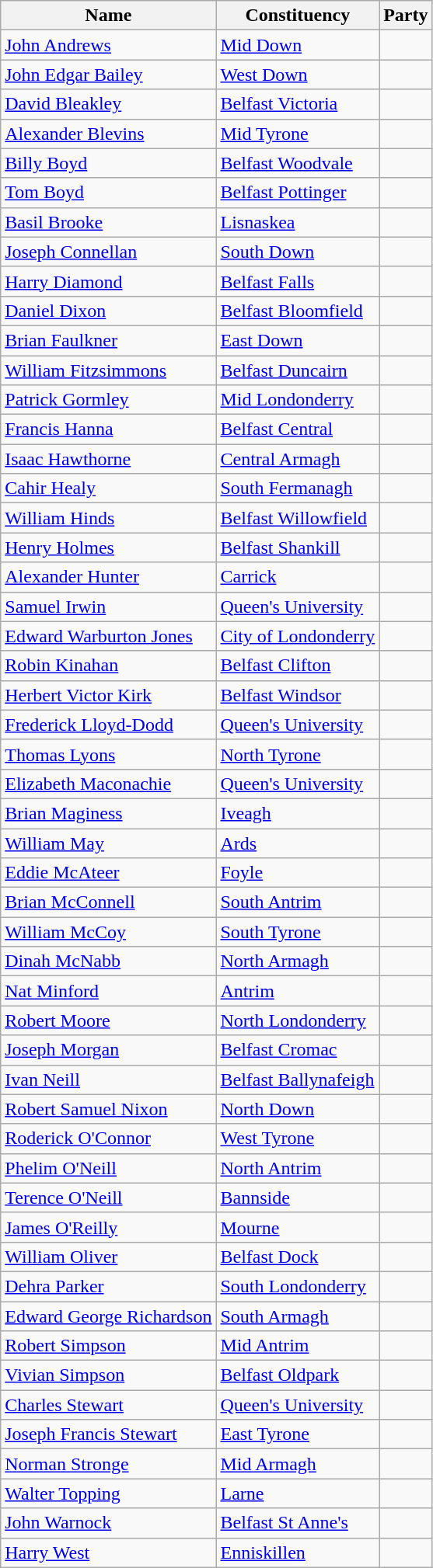<table class="wikitable sortable">
<tr>
<th>Name</th>
<th>Constituency</th>
<th colspan=2>Party</th>
</tr>
<tr>
<td><a href='#'>John Andrews</a></td>
<td><a href='#'>Mid Down</a></td>
<td></td>
</tr>
<tr>
<td><a href='#'>John Edgar Bailey</a></td>
<td><a href='#'>West Down</a></td>
<td></td>
</tr>
<tr>
<td><a href='#'>David Bleakley</a></td>
<td><a href='#'>Belfast Victoria</a></td>
<td></td>
</tr>
<tr>
<td><a href='#'>Alexander Blevins</a></td>
<td><a href='#'>Mid Tyrone</a></td>
<td></td>
</tr>
<tr>
<td><a href='#'>Billy Boyd</a></td>
<td><a href='#'>Belfast Woodvale</a></td>
<td></td>
</tr>
<tr>
<td><a href='#'>Tom Boyd</a></td>
<td><a href='#'>Belfast Pottinger</a></td>
<td></td>
</tr>
<tr>
<td><a href='#'>Basil Brooke</a></td>
<td><a href='#'>Lisnaskea</a></td>
<td></td>
</tr>
<tr>
<td><a href='#'>Joseph Connellan</a></td>
<td><a href='#'>South Down</a></td>
<td></td>
</tr>
<tr>
<td><a href='#'>Harry Diamond</a></td>
<td><a href='#'>Belfast Falls</a></td>
<td></td>
</tr>
<tr>
<td><a href='#'>Daniel Dixon</a></td>
<td><a href='#'>Belfast Bloomfield</a></td>
<td></td>
</tr>
<tr>
<td><a href='#'>Brian Faulkner</a></td>
<td><a href='#'>East Down</a></td>
<td></td>
</tr>
<tr>
<td><a href='#'>William Fitzsimmons</a></td>
<td><a href='#'>Belfast Duncairn</a></td>
<td></td>
</tr>
<tr>
<td><a href='#'>Patrick Gormley</a></td>
<td><a href='#'>Mid Londonderry</a></td>
<td></td>
</tr>
<tr>
<td><a href='#'>Francis Hanna</a></td>
<td><a href='#'>Belfast Central</a></td>
<td></td>
</tr>
<tr>
<td><a href='#'>Isaac Hawthorne</a></td>
<td><a href='#'>Central Armagh</a></td>
<td></td>
</tr>
<tr>
<td><a href='#'>Cahir Healy</a></td>
<td><a href='#'>South Fermanagh</a></td>
<td></td>
</tr>
<tr>
<td><a href='#'>William Hinds</a></td>
<td><a href='#'>Belfast Willowfield</a></td>
<td></td>
</tr>
<tr>
<td><a href='#'>Henry Holmes</a></td>
<td><a href='#'>Belfast Shankill</a></td>
<td></td>
</tr>
<tr>
<td><a href='#'>Alexander Hunter</a></td>
<td><a href='#'>Carrick</a></td>
<td></td>
</tr>
<tr>
<td><a href='#'>Samuel Irwin</a></td>
<td><a href='#'>Queen's University</a></td>
<td></td>
</tr>
<tr>
<td><a href='#'>Edward Warburton Jones</a></td>
<td><a href='#'>City of Londonderry</a></td>
<td></td>
</tr>
<tr>
<td><a href='#'>Robin Kinahan</a></td>
<td><a href='#'>Belfast Clifton</a></td>
<td></td>
</tr>
<tr>
<td><a href='#'>Herbert Victor Kirk</a></td>
<td><a href='#'>Belfast Windsor</a></td>
<td></td>
</tr>
<tr>
<td><a href='#'>Frederick Lloyd-Dodd</a></td>
<td><a href='#'>Queen's University</a></td>
<td></td>
</tr>
<tr>
<td><a href='#'>Thomas Lyons</a></td>
<td><a href='#'>North Tyrone</a></td>
<td></td>
</tr>
<tr>
<td><a href='#'>Elizabeth Maconachie</a></td>
<td><a href='#'>Queen's University</a></td>
<td></td>
</tr>
<tr>
<td><a href='#'>Brian Maginess</a></td>
<td><a href='#'>Iveagh</a></td>
<td></td>
</tr>
<tr>
<td><a href='#'>William May</a></td>
<td><a href='#'>Ards</a></td>
<td></td>
</tr>
<tr>
<td><a href='#'>Eddie McAteer</a></td>
<td><a href='#'>Foyle</a></td>
<td></td>
</tr>
<tr>
<td><a href='#'>Brian McConnell</a></td>
<td><a href='#'>South Antrim</a></td>
<td></td>
</tr>
<tr>
<td><a href='#'>William McCoy</a></td>
<td><a href='#'>South Tyrone</a></td>
<td></td>
</tr>
<tr>
<td><a href='#'>Dinah McNabb</a></td>
<td><a href='#'>North Armagh</a></td>
<td></td>
</tr>
<tr>
<td><a href='#'>Nat Minford</a></td>
<td><a href='#'>Antrim</a></td>
<td></td>
</tr>
<tr>
<td><a href='#'>Robert Moore</a></td>
<td><a href='#'>North Londonderry</a></td>
<td></td>
</tr>
<tr>
<td><a href='#'>Joseph Morgan</a></td>
<td><a href='#'>Belfast Cromac</a></td>
<td></td>
</tr>
<tr>
<td><a href='#'>Ivan Neill</a></td>
<td><a href='#'>Belfast Ballynafeigh</a></td>
<td></td>
</tr>
<tr>
<td><a href='#'>Robert Samuel Nixon</a></td>
<td><a href='#'>North Down</a></td>
<td></td>
</tr>
<tr>
<td><a href='#'>Roderick O'Connor</a></td>
<td><a href='#'>West Tyrone</a></td>
<td></td>
</tr>
<tr>
<td><a href='#'>Phelim O'Neill</a></td>
<td><a href='#'>North Antrim</a></td>
<td></td>
</tr>
<tr>
<td><a href='#'>Terence O'Neill</a></td>
<td><a href='#'>Bannside</a></td>
<td></td>
</tr>
<tr>
<td><a href='#'>James O'Reilly</a></td>
<td><a href='#'>Mourne</a></td>
<td></td>
</tr>
<tr>
<td><a href='#'>William Oliver</a></td>
<td><a href='#'>Belfast Dock</a></td>
<td></td>
</tr>
<tr>
<td><a href='#'>Dehra Parker</a></td>
<td><a href='#'>South Londonderry</a></td>
<td></td>
</tr>
<tr>
<td><a href='#'>Edward George Richardson</a></td>
<td><a href='#'>South Armagh</a></td>
<td> </td>
</tr>
<tr>
<td><a href='#'>Robert Simpson</a></td>
<td><a href='#'>Mid Antrim</a></td>
<td></td>
</tr>
<tr>
<td><a href='#'>Vivian Simpson</a></td>
<td><a href='#'>Belfast Oldpark</a></td>
<td></td>
</tr>
<tr>
<td><a href='#'>Charles Stewart</a></td>
<td><a href='#'>Queen's University</a></td>
<td></td>
</tr>
<tr>
<td><a href='#'>Joseph Francis Stewart</a></td>
<td><a href='#'>East Tyrone</a></td>
<td></td>
</tr>
<tr>
<td><a href='#'>Norman Stronge</a></td>
<td><a href='#'>Mid Armagh</a></td>
<td></td>
</tr>
<tr>
<td><a href='#'>Walter Topping</a></td>
<td><a href='#'>Larne</a></td>
<td></td>
</tr>
<tr>
<td><a href='#'>John Warnock</a></td>
<td><a href='#'>Belfast St Anne's</a></td>
<td></td>
</tr>
<tr>
<td><a href='#'>Harry West</a></td>
<td><a href='#'>Enniskillen</a></td>
<td></td>
</tr>
</table>
